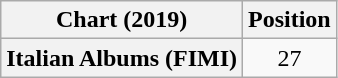<table class="wikitable plainrowheaders" style="text-align:center">
<tr>
<th scope="col">Chart (2019)</th>
<th scope="col">Position</th>
</tr>
<tr>
<th scope="row">Italian Albums (FIMI)</th>
<td>27</td>
</tr>
</table>
